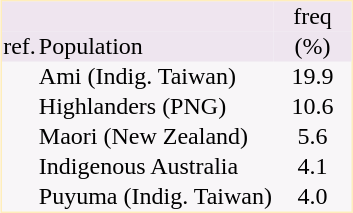<table border="0" cellspacing="0" cellpadding="1" align="right" style="text-align:center; margin-left: 3em;  border:1px #ffeebb solid; background:#f8f6f8; ">
<tr style="background:#efe5ef">
<td></td>
<td></td>
<td>freq</td>
</tr>
<tr style="background:#eee5ef">
<td>ref.</td>
<td align="left">Population</td>
<td style="width:50px">(%)</td>
</tr>
<tr>
<td></td>
<td align="left">Ami (Indig. Taiwan)</td>
<td>19.9</td>
</tr>
<tr>
<td></td>
<td align="left">Highlanders (PNG)</td>
<td>10.6</td>
</tr>
<tr>
<td></td>
<td align="left">Maori (New Zealand)</td>
<td>5.6</td>
</tr>
<tr>
<td></td>
<td align="left">Indigenous Australia</td>
<td>4.1</td>
</tr>
<tr>
<td></td>
<td align="left">Puyuma (Indig. Taiwan)</td>
<td>4.0</td>
</tr>
</table>
